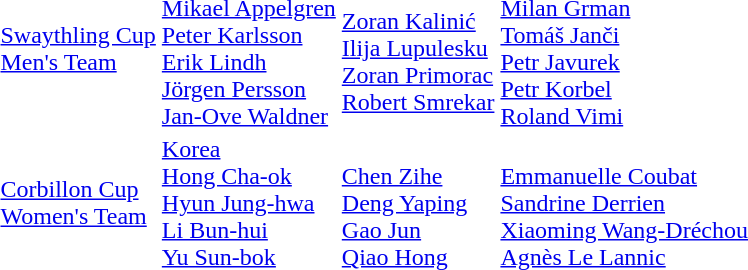<table>
<tr>
<td><a href='#'>Swaythling Cup<br>Men's Team</a></td>
<td><br><a href='#'>Mikael Appelgren</a><br><a href='#'>Peter Karlsson</a><br><a href='#'>Erik Lindh</a><br><a href='#'>Jörgen Persson</a><br><a href='#'>Jan-Ove Waldner</a></td>
<td><br><a href='#'>Zoran Kalinić</a><br><a href='#'>Ilija Lupulesku</a><br><a href='#'>Zoran Primorac</a><br><a href='#'>Robert Smrekar</a></td>
<td><br><a href='#'>Milan Grman</a><br><a href='#'>Tomáš Janči</a><br><a href='#'>Petr Javurek</a><br><a href='#'>Petr Korbel</a><br><a href='#'>Roland Vimi</a></td>
</tr>
<tr>
<td><a href='#'>Corbillon Cup<br>Women's Team</a></td>
<td> <a href='#'>Korea</a><br><a href='#'>Hong Cha-ok</a><br><a href='#'>Hyun Jung-hwa</a><br><a href='#'>Li Bun-hui</a><br><a href='#'>Yu Sun-bok</a></td>
<td><br><a href='#'>Chen Zihe</a><br><a href='#'>Deng Yaping</a><br><a href='#'>Gao Jun</a><br><a href='#'>Qiao Hong</a></td>
<td><br><a href='#'>Emmanuelle Coubat</a><br><a href='#'>Sandrine Derrien</a><br><a href='#'>Xiaoming Wang-Dréchou</a><br><a href='#'>Agnès Le Lannic</a></td>
</tr>
</table>
